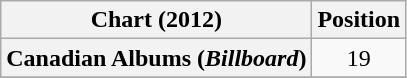<table class="wikitable plainrowheaders" style="text-align:center">
<tr>
<th scope="col">Chart (2012)</th>
<th scope="col">Position</th>
</tr>
<tr>
<th scope="row">Canadian Albums (<em>Billboard</em>)</th>
<td>19</td>
</tr>
<tr>
</tr>
</table>
